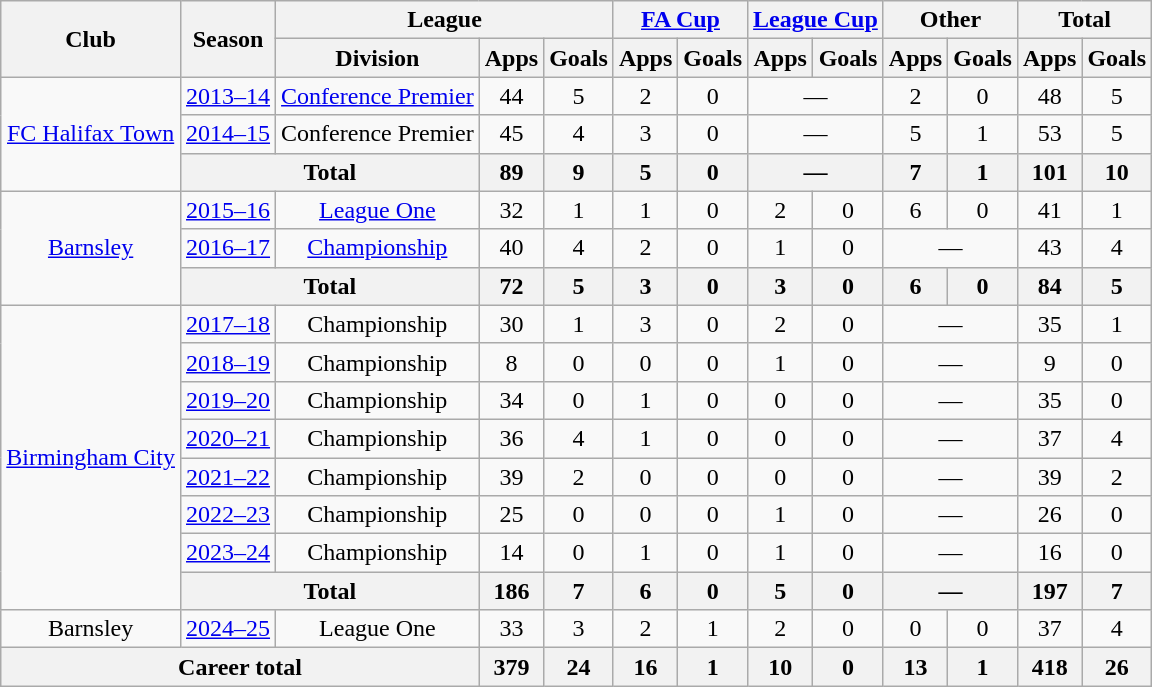<table class="wikitable" style=text-align:center>
<tr>
<th rowspan=2>Club</th>
<th rowspan=2>Season</th>
<th colspan=3>League</th>
<th colspan=2><a href='#'>FA Cup</a></th>
<th colspan=2><a href='#'>League Cup</a></th>
<th colspan=2>Other</th>
<th colspan=2>Total</th>
</tr>
<tr>
<th>Division</th>
<th>Apps</th>
<th>Goals</th>
<th>Apps</th>
<th>Goals</th>
<th>Apps</th>
<th>Goals</th>
<th>Apps</th>
<th>Goals</th>
<th>Apps</th>
<th>Goals</th>
</tr>
<tr>
<td rowspan=3><a href='#'>FC Halifax Town</a></td>
<td><a href='#'>2013–14</a></td>
<td><a href='#'>Conference Premier</a></td>
<td>44</td>
<td>5</td>
<td>2</td>
<td>0</td>
<td colspan=2>—</td>
<td>2</td>
<td>0</td>
<td>48</td>
<td>5</td>
</tr>
<tr>
<td><a href='#'>2014–15</a></td>
<td>Conference Premier</td>
<td>45</td>
<td>4</td>
<td>3</td>
<td>0</td>
<td colspan=2>—</td>
<td>5</td>
<td>1</td>
<td>53</td>
<td>5</td>
</tr>
<tr>
<th colspan=2>Total</th>
<th>89</th>
<th>9</th>
<th>5</th>
<th>0</th>
<th colspan=2>—</th>
<th>7</th>
<th>1</th>
<th>101</th>
<th>10</th>
</tr>
<tr>
<td rowspan=3><a href='#'>Barnsley</a></td>
<td><a href='#'>2015–16</a></td>
<td><a href='#'>League One</a></td>
<td>32</td>
<td>1</td>
<td>1</td>
<td>0</td>
<td>2</td>
<td>0</td>
<td>6</td>
<td>0</td>
<td>41</td>
<td>1</td>
</tr>
<tr>
<td><a href='#'>2016–17</a></td>
<td><a href='#'>Championship</a></td>
<td>40</td>
<td>4</td>
<td>2</td>
<td>0</td>
<td>1</td>
<td>0</td>
<td colspan=2>—</td>
<td>43</td>
<td>4</td>
</tr>
<tr>
<th colspan=2>Total</th>
<th>72</th>
<th>5</th>
<th>3</th>
<th>0</th>
<th>3</th>
<th>0</th>
<th>6</th>
<th>0</th>
<th>84</th>
<th>5</th>
</tr>
<tr>
<td rowspan=8><a href='#'>Birmingham City</a></td>
<td><a href='#'>2017–18</a></td>
<td>Championship</td>
<td>30</td>
<td>1</td>
<td>3</td>
<td>0</td>
<td>2</td>
<td>0</td>
<td colspan=2>—</td>
<td>35</td>
<td>1</td>
</tr>
<tr>
<td><a href='#'>2018–19</a></td>
<td>Championship</td>
<td>8</td>
<td>0</td>
<td>0</td>
<td>0</td>
<td>1</td>
<td>0</td>
<td colspan=2>—</td>
<td>9</td>
<td>0</td>
</tr>
<tr>
<td><a href='#'>2019–20</a></td>
<td>Championship</td>
<td>34</td>
<td>0</td>
<td>1</td>
<td>0</td>
<td>0</td>
<td>0</td>
<td colspan=2>—</td>
<td>35</td>
<td>0</td>
</tr>
<tr>
<td><a href='#'>2020–21</a></td>
<td>Championship</td>
<td>36</td>
<td>4</td>
<td>1</td>
<td>0</td>
<td>0</td>
<td>0</td>
<td colspan=2>—</td>
<td>37</td>
<td>4</td>
</tr>
<tr>
<td><a href='#'>2021–22</a></td>
<td>Championship</td>
<td>39</td>
<td>2</td>
<td>0</td>
<td>0</td>
<td>0</td>
<td>0</td>
<td colspan="2">—</td>
<td>39</td>
<td>2</td>
</tr>
<tr>
<td><a href='#'>2022–23</a></td>
<td>Championship</td>
<td>25</td>
<td>0</td>
<td>0</td>
<td>0</td>
<td>1</td>
<td>0</td>
<td colspan=2>—</td>
<td>26</td>
<td>0</td>
</tr>
<tr>
<td><a href='#'>2023–24</a></td>
<td>Championship</td>
<td>14</td>
<td>0</td>
<td>1</td>
<td>0</td>
<td>1</td>
<td>0</td>
<td colspan=2>—</td>
<td>16</td>
<td>0</td>
</tr>
<tr>
<th colspan=2>Total</th>
<th>186</th>
<th>7</th>
<th>6</th>
<th>0</th>
<th>5</th>
<th>0</th>
<th colspan=2>—</th>
<th>197</th>
<th>7</th>
</tr>
<tr>
<td>Barnsley</td>
<td><a href='#'>2024–25</a></td>
<td>League One</td>
<td>33</td>
<td>3</td>
<td>2</td>
<td>1</td>
<td>2</td>
<td>0</td>
<td>0</td>
<td>0</td>
<td>37</td>
<td>4</td>
</tr>
<tr>
<th colspan=3>Career total</th>
<th>379</th>
<th>24</th>
<th>16</th>
<th>1</th>
<th>10</th>
<th>0</th>
<th>13</th>
<th>1</th>
<th>418</th>
<th>26</th>
</tr>
</table>
